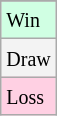<table class="wikitable">
<tr>
</tr>
<tr bgcolor = "#d0ffe3">
<td><small>Win</small></td>
</tr>
<tr bgcolor = "#f3f3f3">
<td><small>Draw</small></td>
</tr>
<tr bgcolor = "#ffd0e3">
<td><small>Loss</small></td>
</tr>
</table>
